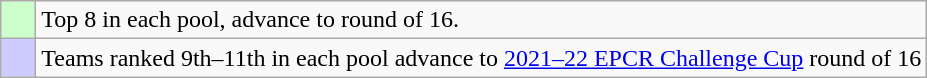<table class="wikitable">
<tr>
<td bgcolor="#ccffcc">    </td>
<td>Top 8 in each pool, advance to round of 16.</td>
</tr>
<tr>
<td bgcolor="#ccccff">    </td>
<td>Teams ranked 9th–11th in each pool advance to <a href='#'>2021–22 EPCR Challenge Cup</a> round of 16</td>
</tr>
</table>
